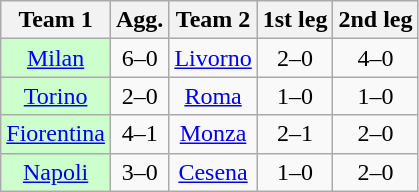<table class="wikitable" style="text-align: center">
<tr>
<th>Team 1</th>
<th>Agg.</th>
<th>Team 2</th>
<th>1st leg</th>
<th>2nd leg</th>
</tr>
<tr>
<td bgcolor="ccffcc"><a href='#'>Milan</a></td>
<td>6–0</td>
<td><a href='#'>Livorno</a></td>
<td>2–0</td>
<td>4–0</td>
</tr>
<tr>
<td bgcolor="ccffcc"><a href='#'>Torino</a></td>
<td>2–0</td>
<td><a href='#'>Roma</a></td>
<td>1–0</td>
<td>1–0</td>
</tr>
<tr>
<td bgcolor="ccffcc"><a href='#'>Fiorentina</a></td>
<td>4–1</td>
<td><a href='#'>Monza</a></td>
<td>2–1</td>
<td>2–0</td>
</tr>
<tr>
<td bgcolor="ccffcc"><a href='#'>Napoli</a></td>
<td>3–0</td>
<td><a href='#'>Cesena</a></td>
<td>1–0</td>
<td>2–0</td>
</tr>
</table>
